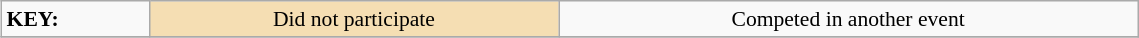<table class="wikitable" style="margin:0.5em; font-size:90%;position:relative;" width=60%>
<tr>
<td><strong>KEY:</strong></td>
<td bgcolor="wheat" align=center>Did not participate</td>
<td align=center>Competed in another event</td>
</tr>
<tr>
</tr>
</table>
